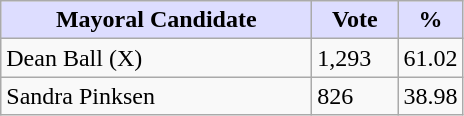<table class="wikitable">
<tr>
<th style="background:#ddf; width:200px;">Mayoral Candidate</th>
<th style="background:#ddf; width:50px;">Vote</th>
<th style="background:#ddf; width:30px;">%</th>
</tr>
<tr>
<td>Dean Ball (X)</td>
<td>1,293</td>
<td>61.02</td>
</tr>
<tr>
<td>Sandra Pinksen</td>
<td>826</td>
<td>38.98</td>
</tr>
</table>
